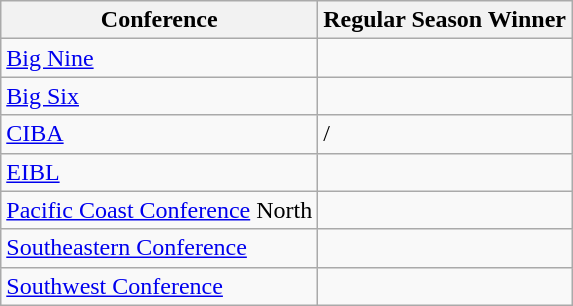<table class="wikitable">
<tr>
<th>Conference</th>
<th>Regular Season Winner</th>
</tr>
<tr>
<td><a href='#'>Big Nine</a></td>
<td></td>
</tr>
<tr>
<td><a href='#'>Big Six</a></td>
<td></td>
</tr>
<tr>
<td><a href='#'>CIBA</a></td>
<td>/</td>
</tr>
<tr>
<td><a href='#'>EIBL</a></td>
<td></td>
</tr>
<tr>
<td><a href='#'>Pacific Coast Conference</a> North</td>
<td></td>
</tr>
<tr>
<td><a href='#'>Southeastern Conference</a></td>
<td></td>
</tr>
<tr>
<td><a href='#'>Southwest Conference</a></td>
<td></td>
</tr>
</table>
